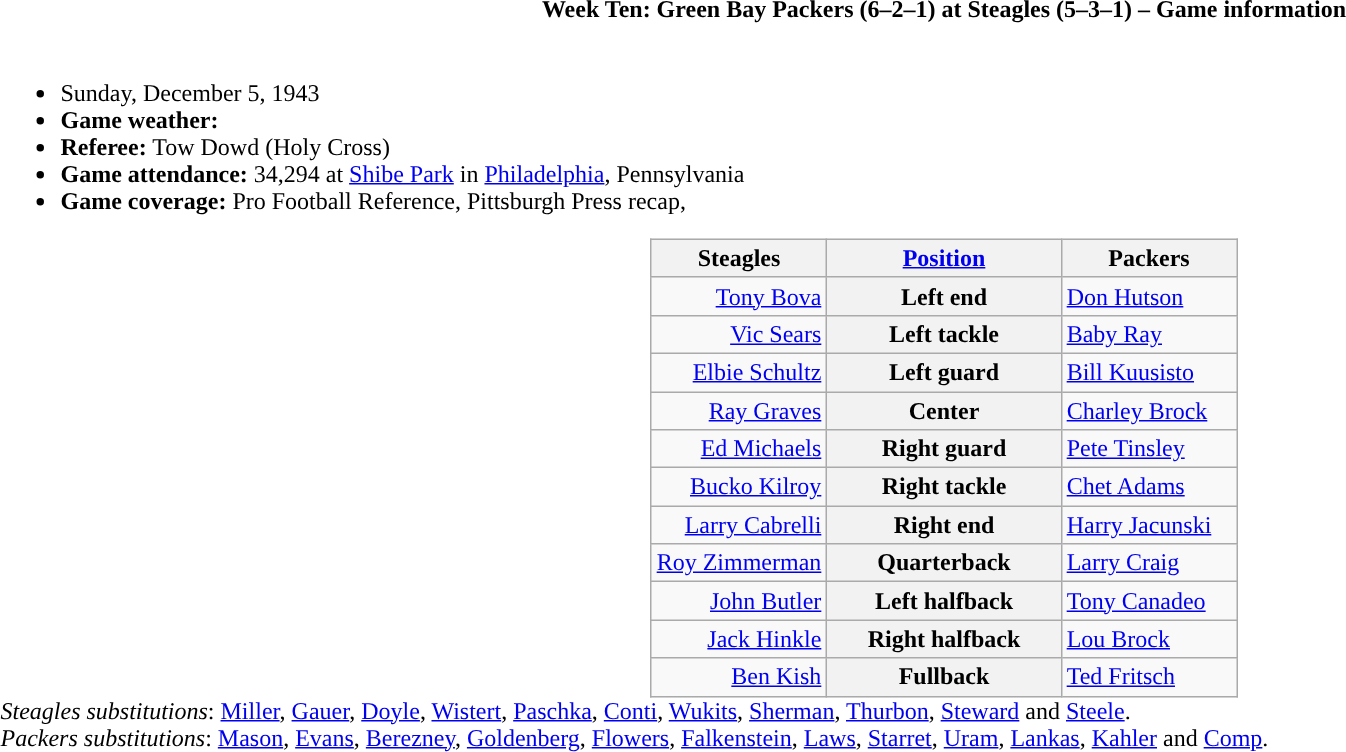<table class="toccolours collapsible collapsed"  style="width:100%; margin:auto;">
<tr>
<th>Week Ten: Green Bay Packers (6–2–1) at Steagles (5–3–1) – Game information</th>
</tr>
<tr>
<td><br><ul><li>Sunday, December 5, 1943</li><li><strong>Game weather:</strong></li><li><strong>Referee:</strong> Tow Dowd (Holy Cross)</li><li><strong>Game attendance:</strong> 34,294 at <a href='#'>Shibe Park</a> in <a href='#'>Philadelphia</a>, Pennsylvania</li><li><strong>Game coverage:</strong> Pro Football Reference, Pittsburgh Press recap, </li></ul><table class="wikitable" style="margin: auto">
<tr>
<th style="width:30%;">Steagles</th>
<th style="width:40%;"><a href='#'>Position</a></th>
<th style="width:30%;">Packers</th>
</tr>
<tr>
<td style="text-align:right;"><a href='#'>Tony Bova</a></td>
<th>Left end</th>
<td><a href='#'>Don Hutson</a></td>
</tr>
<tr>
<td style="text-align:right;"><a href='#'>Vic Sears</a></td>
<th>Left tackle</th>
<td><a href='#'>Baby Ray</a></td>
</tr>
<tr>
<td style="text-align:right;"><a href='#'>Elbie Schultz</a></td>
<th>Left guard</th>
<td><a href='#'>Bill Kuusisto</a></td>
</tr>
<tr>
<td style="text-align:right;"><a href='#'>Ray Graves</a></td>
<th>Center</th>
<td><a href='#'>Charley Brock</a></td>
</tr>
<tr>
<td style="text-align:right;"><a href='#'>Ed Michaels</a></td>
<th>Right guard</th>
<td><a href='#'>Pete Tinsley</a></td>
</tr>
<tr>
<td style="text-align:right;"><a href='#'>Bucko Kilroy</a></td>
<th>Right tackle</th>
<td><a href='#'>Chet Adams</a></td>
</tr>
<tr>
<td style="text-align:right;"><a href='#'>Larry Cabrelli</a></td>
<th>Right end</th>
<td><a href='#'>Harry Jacunski</a></td>
</tr>
<tr>
<td style="text-align:right;"><a href='#'>Roy Zimmerman</a></td>
<th>Quarterback</th>
<td><a href='#'>Larry Craig</a></td>
</tr>
<tr>
<td style="text-align:right;"><a href='#'>John Butler</a></td>
<th>Left halfback</th>
<td><a href='#'>Tony Canadeo</a></td>
</tr>
<tr>
<td style="text-align:right;"><a href='#'>Jack Hinkle</a></td>
<th>Right halfback</th>
<td><a href='#'>Lou Brock</a></td>
</tr>
<tr>
<td style="text-align:right;"><a href='#'>Ben Kish</a></td>
<th>Fullback</th>
<td><a href='#'>Ted Fritsch</a></td>
</tr>
</table>
<em>Steagles substitutions</em>: <a href='#'>Miller</a>, <a href='#'>Gauer</a>, <a href='#'>Doyle</a>, <a href='#'>Wistert</a>, <a href='#'>Paschka</a>, <a href='#'>Conti</a>, <a href='#'>Wukits</a>, <a href='#'>Sherman</a>, <a href='#'>Thurbon</a>, <a href='#'>Steward</a> and <a href='#'>Steele</a>.<br>
<em>Packers substitutions</em>: <a href='#'>Mason</a>, <a href='#'>Evans</a>, <a href='#'>Berezney</a>, <a href='#'>Goldenberg</a>, <a href='#'>Flowers</a>, <a href='#'>Falkenstein</a>, <a href='#'>Laws</a>, <a href='#'>Starret</a>, <a href='#'>Uram</a>, <a href='#'>Lankas</a>, <a href='#'>Kahler</a> and <a href='#'>Comp</a>.</td>
</tr>
</table>
